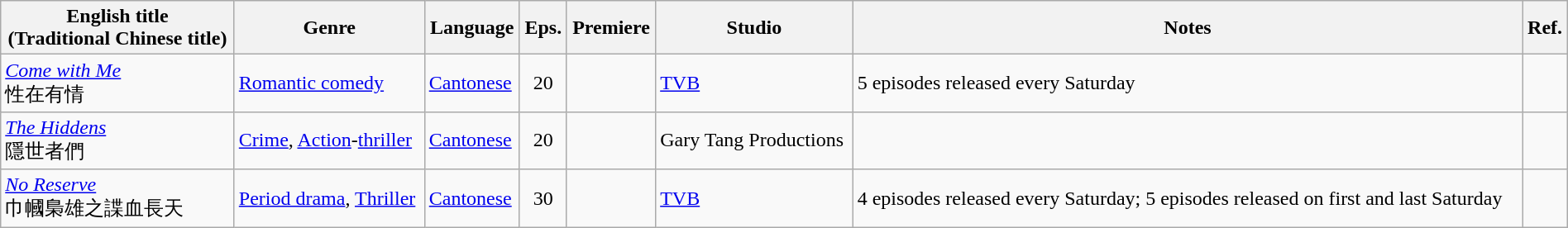<table class="wikitable sortable" style="width:100%;">
<tr>
<th>English title<br>(Traditional Chinese title)</th>
<th>Genre</th>
<th>Language</th>
<th>Eps.</th>
<th>Premiere</th>
<th>Studio</th>
<th>Notes</th>
<th>Ref.</th>
</tr>
<tr>
<td><em><a href='#'>Come with Me</a></em><br>性在有情</td>
<td><a href='#'>Romantic comedy</a></td>
<td><a href='#'>Cantonese</a></td>
<td style="text-align:center;">20</td>
<td style="text-align:center;"></td>
<td><a href='#'>TVB</a></td>
<td>5 episodes released every Saturday</td>
<td></td>
</tr>
<tr>
<td><em><a href='#'>The Hiddens</a></em><br>隱世者們</td>
<td><a href='#'>Crime</a>, <a href='#'>Action</a>-<a href='#'>thriller</a></td>
<td><a href='#'>Cantonese</a></td>
<td style="text-align:center;">20</td>
<td style="text-align:center;"></td>
<td>Gary Tang Productions</td>
<td></td>
<td></td>
</tr>
<tr>
<td><em><a href='#'>No Reserve</a></em><br>巾幗梟雄之諜血長天</td>
<td><a href='#'>Period drama</a>, <a href='#'>Thriller</a></td>
<td><a href='#'>Cantonese</a></td>
<td style="text-align:center;">30</td>
<td style="text-align:center;"></td>
<td><a href='#'>TVB</a></td>
<td>4 episodes released every Saturday; 5 episodes released on first and last Saturday</td>
<td></td>
</tr>
</table>
